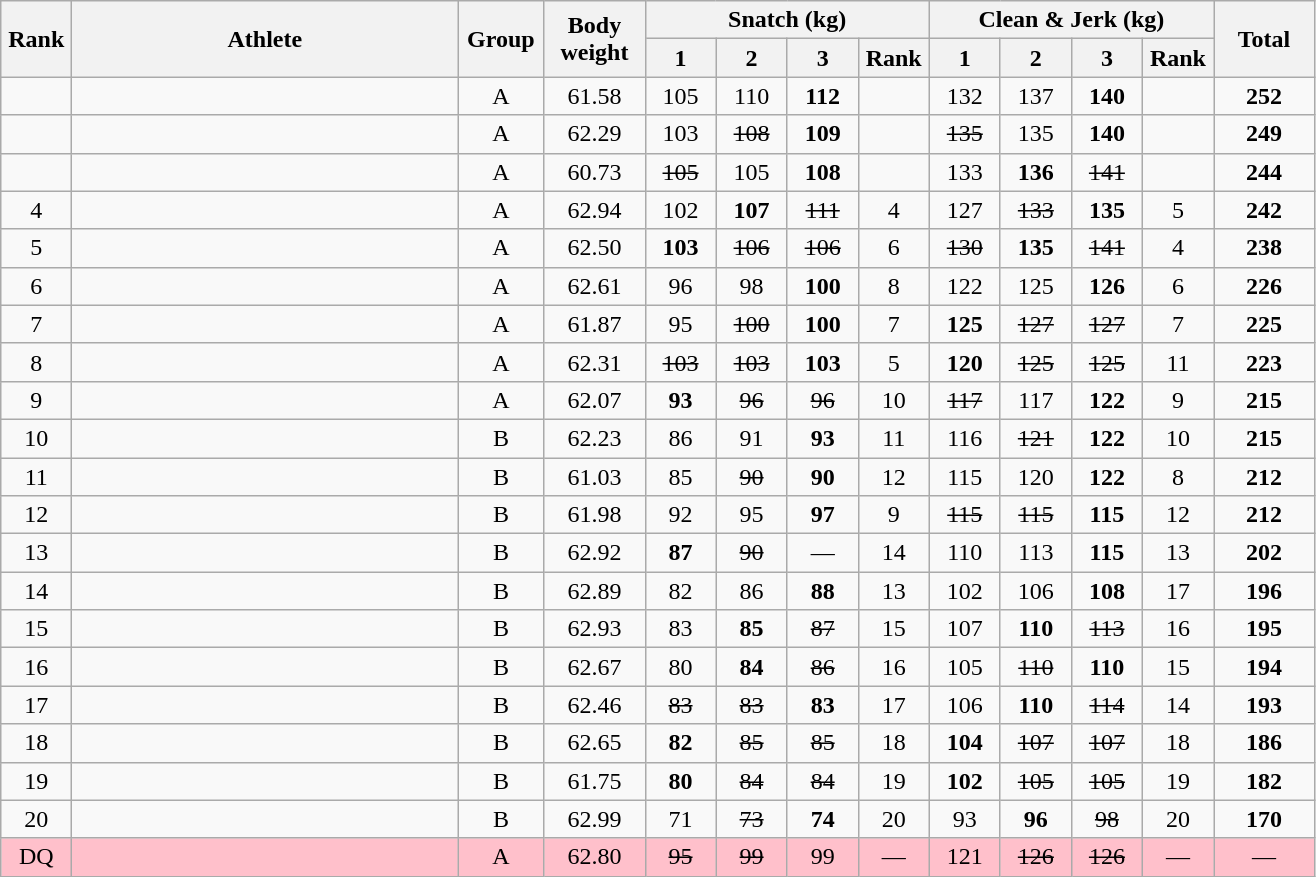<table class = "wikitable" style="text-align:center;">
<tr>
<th rowspan=2 width=40>Rank</th>
<th rowspan=2 width=250>Athlete</th>
<th rowspan=2 width=50>Group</th>
<th rowspan=2 width=60>Body weight</th>
<th colspan=4>Snatch (kg)</th>
<th colspan=4>Clean & Jerk (kg)</th>
<th rowspan=2 width=60>Total</th>
</tr>
<tr>
<th width=40>1</th>
<th width=40>2</th>
<th width=40>3</th>
<th width=40>Rank</th>
<th width=40>1</th>
<th width=40>2</th>
<th width=40>3</th>
<th width=40>Rank</th>
</tr>
<tr>
<td></td>
<td align=left></td>
<td>A</td>
<td>61.58</td>
<td>105</td>
<td>110</td>
<td><strong>112</strong></td>
<td></td>
<td>132</td>
<td>137</td>
<td><strong>140</strong></td>
<td></td>
<td><strong>252</strong></td>
</tr>
<tr>
<td></td>
<td align=left></td>
<td>A</td>
<td>62.29</td>
<td>103</td>
<td><s>108</s></td>
<td><strong>109</strong></td>
<td></td>
<td><s>135</s></td>
<td>135</td>
<td><strong>140</strong></td>
<td></td>
<td><strong>249</strong></td>
</tr>
<tr>
<td></td>
<td align=left></td>
<td>A</td>
<td>60.73</td>
<td><s>105</s></td>
<td>105</td>
<td><strong>108</strong></td>
<td></td>
<td>133</td>
<td><strong>136</strong></td>
<td><s>141</s></td>
<td></td>
<td><strong>244</strong></td>
</tr>
<tr>
<td>4</td>
<td align=left></td>
<td>A</td>
<td>62.94</td>
<td>102</td>
<td><strong>107</strong></td>
<td><s>111</s></td>
<td>4</td>
<td>127</td>
<td><s>133</s></td>
<td><strong>135</strong></td>
<td>5</td>
<td><strong>242</strong></td>
</tr>
<tr>
<td>5</td>
<td align=left></td>
<td>A</td>
<td>62.50</td>
<td><strong>103</strong></td>
<td><s>106</s></td>
<td><s>106</s></td>
<td>6</td>
<td><s>130</s></td>
<td><strong>135</strong></td>
<td><s>141</s></td>
<td>4</td>
<td><strong>238</strong></td>
</tr>
<tr>
<td>6</td>
<td align=left></td>
<td>A</td>
<td>62.61</td>
<td>96</td>
<td>98</td>
<td><strong>100</strong></td>
<td>8</td>
<td>122</td>
<td>125</td>
<td><strong>126</strong></td>
<td>6</td>
<td><strong>226</strong></td>
</tr>
<tr>
<td>7</td>
<td align=left></td>
<td>A</td>
<td>61.87</td>
<td>95</td>
<td><s>100</s></td>
<td><strong>100</strong></td>
<td>7</td>
<td><strong>125</strong></td>
<td><s>127</s></td>
<td><s>127</s></td>
<td>7</td>
<td><strong>225</strong></td>
</tr>
<tr>
<td>8</td>
<td align=left></td>
<td>A</td>
<td>62.31</td>
<td><s>103</s></td>
<td><s>103</s></td>
<td><strong>103</strong></td>
<td>5</td>
<td><strong>120</strong></td>
<td><s>125</s></td>
<td><s>125</s></td>
<td>11</td>
<td><strong>223</strong></td>
</tr>
<tr>
<td>9</td>
<td align=left></td>
<td>A</td>
<td>62.07</td>
<td><strong>93</strong></td>
<td><s>96</s></td>
<td><s>96</s></td>
<td>10</td>
<td><s>117</s></td>
<td>117</td>
<td><strong>122</strong></td>
<td>9</td>
<td><strong>215</strong></td>
</tr>
<tr>
<td>10</td>
<td align=left></td>
<td>B</td>
<td>62.23</td>
<td>86</td>
<td>91</td>
<td><strong>93</strong></td>
<td>11</td>
<td>116</td>
<td><s>121</s></td>
<td><strong>122</strong></td>
<td>10</td>
<td><strong>215</strong></td>
</tr>
<tr>
<td>11</td>
<td align=left></td>
<td>B</td>
<td>61.03</td>
<td>85</td>
<td><s>90</s></td>
<td><strong>90</strong></td>
<td>12</td>
<td>115</td>
<td>120</td>
<td><strong>122</strong></td>
<td>8</td>
<td><strong>212</strong></td>
</tr>
<tr>
<td>12</td>
<td align=left></td>
<td>B</td>
<td>61.98</td>
<td>92</td>
<td>95</td>
<td><strong>97</strong></td>
<td>9</td>
<td><s>115</s></td>
<td><s>115</s></td>
<td><strong>115</strong></td>
<td>12</td>
<td><strong>212</strong></td>
</tr>
<tr>
<td>13</td>
<td align=left></td>
<td>B</td>
<td>62.92</td>
<td><strong>87</strong></td>
<td><s>90</s></td>
<td>—</td>
<td>14</td>
<td>110</td>
<td>113</td>
<td><strong>115</strong></td>
<td>13</td>
<td><strong>202</strong></td>
</tr>
<tr>
<td>14</td>
<td align=left></td>
<td>B</td>
<td>62.89</td>
<td>82</td>
<td>86</td>
<td><strong>88</strong></td>
<td>13</td>
<td>102</td>
<td>106</td>
<td><strong>108</strong></td>
<td>17</td>
<td><strong>196</strong></td>
</tr>
<tr>
<td>15</td>
<td align=left></td>
<td>B</td>
<td>62.93</td>
<td>83</td>
<td><strong>85</strong></td>
<td><s>87</s></td>
<td>15</td>
<td>107</td>
<td><strong>110</strong></td>
<td><s>113</s></td>
<td>16</td>
<td><strong>195</strong></td>
</tr>
<tr>
<td>16</td>
<td align=left></td>
<td>B</td>
<td>62.67</td>
<td>80</td>
<td><strong>84</strong></td>
<td><s>86</s></td>
<td>16</td>
<td>105</td>
<td><s>110</s></td>
<td><strong>110</strong></td>
<td>15</td>
<td><strong>194</strong></td>
</tr>
<tr>
<td>17</td>
<td align=left></td>
<td>B</td>
<td>62.46</td>
<td><s>83</s></td>
<td><s>83</s></td>
<td><strong>83</strong></td>
<td>17</td>
<td>106</td>
<td><strong>110</strong></td>
<td><s>114</s></td>
<td>14</td>
<td><strong>193</strong></td>
</tr>
<tr>
<td>18</td>
<td align=left></td>
<td>B</td>
<td>62.65</td>
<td><strong>82</strong></td>
<td><s>85</s></td>
<td><s>85</s></td>
<td>18</td>
<td><strong>104</strong></td>
<td><s>107</s></td>
<td><s>107</s></td>
<td>18</td>
<td><strong>186</strong></td>
</tr>
<tr>
<td>19</td>
<td align=left></td>
<td>B</td>
<td>61.75</td>
<td><strong>80</strong></td>
<td><s>84</s></td>
<td><s>84</s></td>
<td>19</td>
<td><strong>102</strong></td>
<td><s>105</s></td>
<td><s>105</s></td>
<td>19</td>
<td><strong>182</strong></td>
</tr>
<tr>
<td>20</td>
<td align=left></td>
<td>B</td>
<td>62.99</td>
<td>71</td>
<td><s>73</s></td>
<td><strong>74</strong></td>
<td>20</td>
<td>93</td>
<td><strong>96</strong></td>
<td><s>98</s></td>
<td>20</td>
<td><strong>170</strong></td>
</tr>
<tr bgcolor=pink>
<td>DQ</td>
<td align=left></td>
<td>A</td>
<td>62.80</td>
<td><s>95</s></td>
<td><s>99</s></td>
<td>99</td>
<td>—</td>
<td>121</td>
<td><s>126</s></td>
<td><s>126</s></td>
<td>—</td>
<td>—</td>
</tr>
</table>
